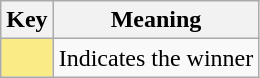<table class="wikitable">
<tr>
<th scope="col" style="width:%;">Key</th>
<th scope="col" style="width:%;">Meaning</th>
</tr>
<tr>
<td style="background:#FAEB86"></td>
<td>Indicates the winner</td>
</tr>
</table>
